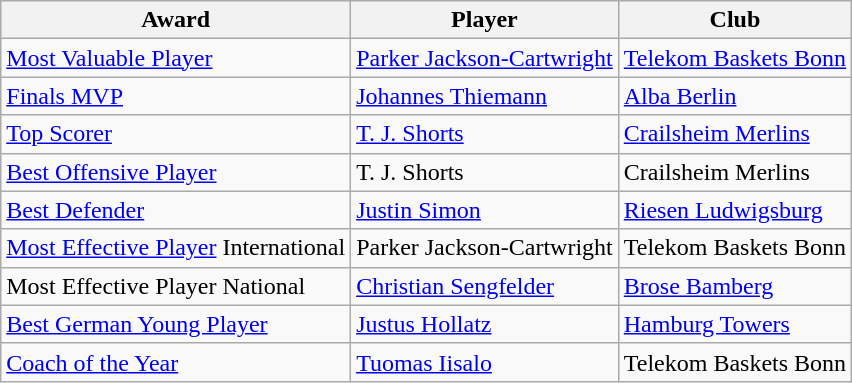<table class="wikitable">
<tr>
<th>Award</th>
<th>Player</th>
<th>Club</th>
</tr>
<tr>
<td><a href='#'>Most Valuable Player</a></td>
<td> <a href='#'>Parker Jackson-Cartwright</a></td>
<td><a href='#'>Telekom Baskets Bonn</a></td>
</tr>
<tr>
<td><a href='#'>Finals MVP</a></td>
<td> <a href='#'>Johannes Thiemann</a></td>
<td><a href='#'>Alba Berlin</a></td>
</tr>
<tr>
<td><a href='#'>Top Scorer</a></td>
<td> <a href='#'>T. J. Shorts</a></td>
<td><a href='#'>Crailsheim Merlins</a></td>
</tr>
<tr>
<td><a href='#'>Best Offensive Player</a></td>
<td> T. J. Shorts</td>
<td>Crailsheim Merlins</td>
</tr>
<tr>
<td><a href='#'>Best Defender</a></td>
<td> <a href='#'>Justin Simon</a></td>
<td><a href='#'>Riesen Ludwigsburg</a></td>
</tr>
<tr>
<td><a href='#'>Most Effective Player</a> International</td>
<td> Parker Jackson-Cartwright</td>
<td>Telekom Baskets Bonn</td>
</tr>
<tr>
<td>Most Effective Player National</td>
<td> <a href='#'>Christian Sengfelder</a></td>
<td><a href='#'>Brose Bamberg</a></td>
</tr>
<tr>
<td><a href='#'>Best German Young Player</a></td>
<td> <a href='#'>Justus Hollatz</a></td>
<td><a href='#'>Hamburg Towers</a></td>
</tr>
<tr>
<td><a href='#'>Coach of the Year</a></td>
<td> <a href='#'>Tuomas Iisalo</a></td>
<td>Telekom Baskets Bonn</td>
</tr>
</table>
